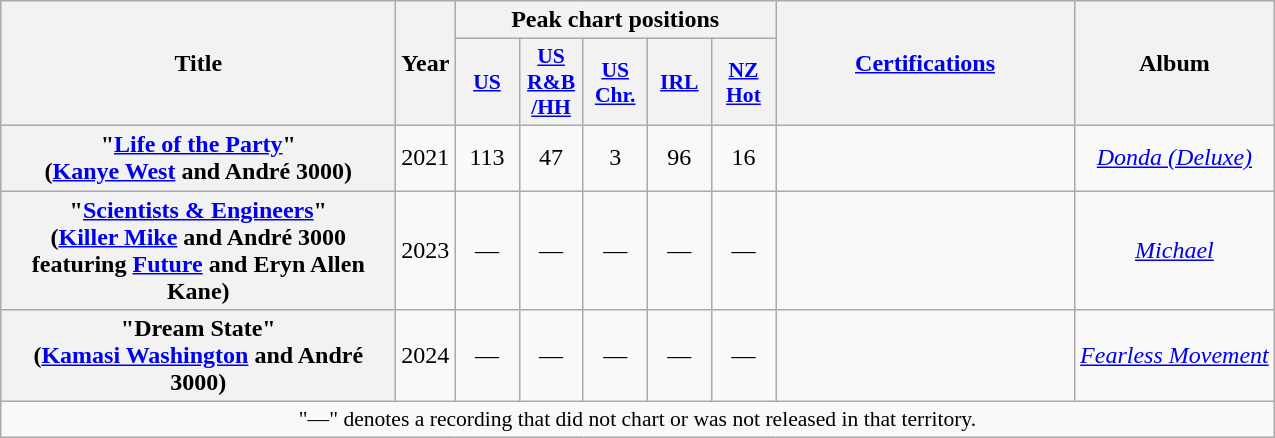<table class="wikitable plainrowheaders" style="text-align:center;">
<tr>
<th scope="col" rowspan="2" style="width:16em;">Title</th>
<th scope="col" rowspan="2">Year</th>
<th colspan="5" scope="col">Peak chart positions</th>
<th scope="col" rowspan="2" style="width:12em;"><a href='#'>Certifications</a></th>
<th scope="col" rowspan="2">Album</th>
</tr>
<tr>
<th scope="col" style="width:2.5em;font-size:90%;"><a href='#'>US</a><br></th>
<th scope="col" style="width:2.5em;font-size:90%;"><a href='#'>US<br>R&B<br>/HH</a><br></th>
<th scope="col" style="width:2.5em;font-size:90%;"><a href='#'>US<br>Chr.</a></th>
<th scope="col" style="width:2.5em;font-size:90%;"><a href='#'>IRL</a><br></th>
<th scope="col" style="width:2.5em;font-size:90%;"><a href='#'>NZ<br>Hot</a><br></th>
</tr>
<tr>
<th scope="row">"<a href='#'>Life of the Party</a>"<br><span>(<a href='#'>Kanye West</a> and André 3000)</span></th>
<td>2021</td>
<td>113</td>
<td>47</td>
<td>3</td>
<td>96</td>
<td>16</td>
<td></td>
<td><em><a href='#'>Donda (Deluxe)</a></em></td>
</tr>
<tr>
<th scope="row">"<a href='#'>Scientists & Engineers</a>"<br><span>(<a href='#'>Killer Mike</a> and André 3000 featuring <a href='#'>Future</a> and Eryn Allen Kane)</span></th>
<td>2023</td>
<td>—</td>
<td>—</td>
<td>—</td>
<td>—</td>
<td>—</td>
<td></td>
<td><em><a href='#'>Michael</a></em></td>
</tr>
<tr>
<th scope="row">"Dream State"<br><span>(<a href='#'>Kamasi Washington</a> and André 3000)</span></th>
<td>2024</td>
<td>—</td>
<td>—</td>
<td>—</td>
<td>—</td>
<td>—</td>
<td></td>
<td><em><a href='#'>Fearless Movement</a></em></td>
</tr>
<tr>
<td colspan="14" style="font-size:90%">"—" denotes a recording that did not chart or was not released in that territory.</td>
</tr>
</table>
